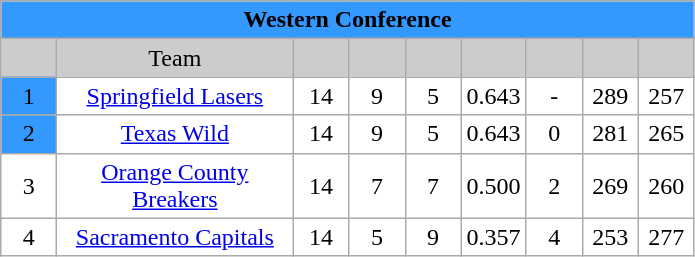<table class="wikitable" style="margin:1em; clear:right; text-align:left; line-height:normal; width=50%">
<tr>
<td style="text-align:center; background-color:#3399FF" colspan="9"><strong>Western Conference</strong></td>
</tr>
<tr>
<td style="text-align:center; background-color:#CCCCCC; width:30px"></td>
<td style="text-align:center; background-color:#CCCCCC; width:150px">Team</td>
<td style="text-align:center; background-color:#CCCCCC; width:30px"></td>
<td style="text-align:center; background-color:#CCCCCC; width:30px"></td>
<td style="text-align:center; background-color:#CCCCCC; width:30px"></td>
<td style="text-align:center; background-color:#CCCCCC; width:30px"></td>
<td style="text-align:center; background-color:#CCCCCC; width:30px"></td>
<td style="text-align:center; background-color:#CCCCCC; width:30px"></td>
<td style="text-align:center; background-color:#CCCCCC; width:30px"></td>
</tr>
<tr>
<td style="text-align:center; background-color:#3399FF; width:30px">1</td>
<td style="text-align:center; background:white; width:150px"><a href='#'>Springfield Lasers</a></td>
<td style="text-align:center; background:white; width:30px">14</td>
<td style="text-align:center; background:white; width:30px">9</td>
<td style="text-align:center; background:white; width:30px">5</td>
<td style="text-align:center; background:white; width:30px">0.643</td>
<td style="text-align:center; background:white; width:30px">-</td>
<td style="text-align:center; background:white; width:30px">289</td>
<td style="text-align:center; background:white; width:30px">257</td>
</tr>
<tr>
<td style="text-align:center; background-color:#3399FF; width:30px">2</td>
<td style="text-align:center; background:white; width:150px"><a href='#'>Texas Wild</a></td>
<td style="text-align:center; background:white; width:30px">14</td>
<td style="text-align:center; background:white; width:30px">9</td>
<td style="text-align:center; background:white; width:30px">5</td>
<td style="text-align:center; background:white; width:30px">0.643</td>
<td style="text-align:center; background:white; width:30px">0</td>
<td style="text-align:center; background:white; width:30px">281</td>
<td style="text-align:center; background:white; width:30px">265</td>
</tr>
<tr>
<td style="text-align:center; background:white; width:30px">3</td>
<td style="text-align:center; background:white; width:150px"><a href='#'>Orange County Breakers</a></td>
<td style="text-align:center; background:white; width:30px">14</td>
<td style="text-align:center; background:white; width:30px">7</td>
<td style="text-align:center; background:white; width:30px">7</td>
<td style="text-align:center; background:white; width:30px">0.500</td>
<td style="text-align:center; background:white; width:30px">2</td>
<td style="text-align:center; background:white; width:30px">269</td>
<td style="text-align:center; background:white; width:30px">260</td>
</tr>
<tr>
<td style="text-align:center; background:white; width:30px">4</td>
<td style="text-align:center; background:white; width:150px"><a href='#'>Sacramento Capitals</a></td>
<td style="text-align:center; background:white; width:30px">14</td>
<td style="text-align:center; background:white; width:30px">5</td>
<td style="text-align:center; background:white; width:30px">9</td>
<td style="text-align:center; background:white; width:30px">0.357</td>
<td style="text-align:center; background:white; width:30px">4</td>
<td style="text-align:center; background:white; width:30px">253</td>
<td style="text-align:center; background:white; width:30px">277</td>
</tr>
</table>
